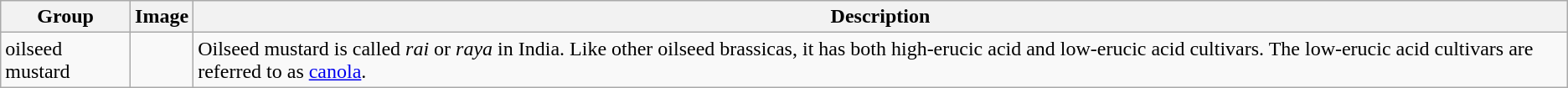<table class="wikitable">
<tr>
<th colspan="1">Group</th>
<th>Image</th>
<th>Description</th>
</tr>
<tr>
<td>oilseed mustard</td>
<td></td>
<td>Oilseed mustard is called <em>rai</em> or <em>raya</em> in India. Like other oilseed brassicas, it has both high-erucic acid and low-erucic acid cultivars. The low-erucic acid cultivars are referred to as <a href='#'>canola</a>.</td>
</tr>
</table>
